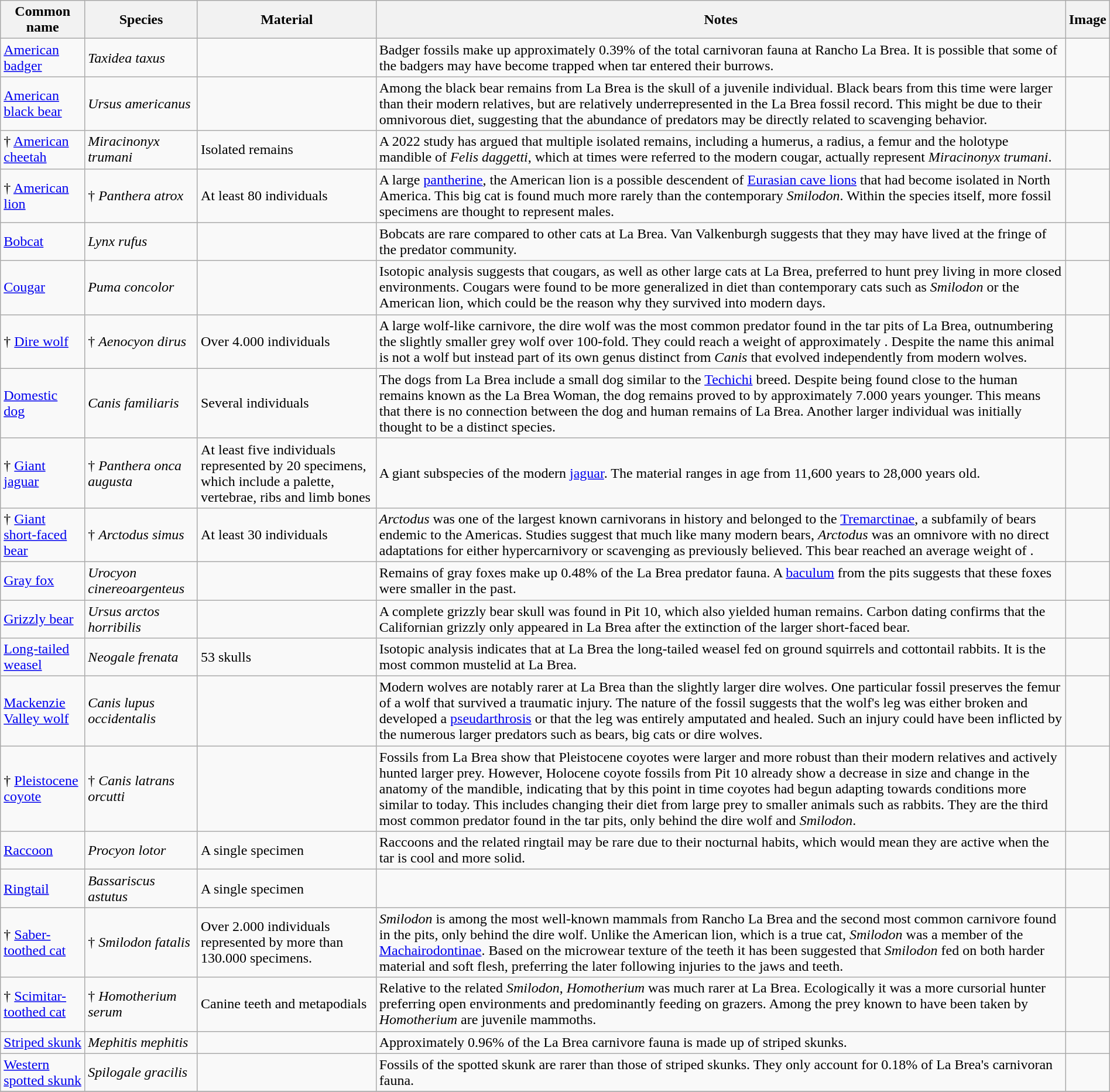<table class="wikitable" align="center" width="100%">
<tr>
<th>Common name</th>
<th>Species</th>
<th>Material</th>
<th>Notes</th>
<th>Image</th>
</tr>
<tr>
<td><a href='#'>American badger</a></td>
<td><em>Taxidea taxus</em></td>
<td></td>
<td>Badger fossils make up approximately 0.39% of the total carnivoran fauna at Rancho La Brea. It is possible that some of the badgers may have become trapped when tar entered their burrows.</td>
<td></td>
</tr>
<tr>
<td><a href='#'>American black bear</a></td>
<td><em>Ursus americanus</em></td>
<td></td>
<td>Among the black bear remains from La Brea is the skull of a juvenile individual. Black bears from this time were larger than their modern relatives, but are relatively underrepresented in the La Brea fossil record. This might be due to their omnivorous diet, suggesting that the abundance of predators may be directly related to scavenging behavior.</td>
<td></td>
</tr>
<tr>
<td>† <a href='#'>American cheetah</a></td>
<td><em>Miracinonyx trumani</em></td>
<td>Isolated remains</td>
<td>A 2022 study has argued that multiple isolated remains, including a humerus, a radius, a femur and the holotype mandible of <em>Felis daggetti</em>, which at times were referred to the modern cougar, actually represent <em>Miracinonyx trumani</em>.</td>
<td></td>
</tr>
<tr>
<td>† <a href='#'>American lion</a></td>
<td>† <em>Panthera atrox</em></td>
<td>At least 80 individuals</td>
<td>A large <a href='#'>pantherine</a>, the American lion is a possible descendent of <a href='#'>Eurasian cave lions</a> that had become isolated in North America. This big cat is found much more rarely than the contemporary <em>Smilodon</em>. Within the species itself, more fossil specimens are thought to represent males.</td>
<td></td>
</tr>
<tr>
<td><a href='#'>Bobcat</a></td>
<td><em>Lynx rufus</em></td>
<td></td>
<td>Bobcats are rare compared to other cats at La Brea. Van Valkenburgh suggests that they may have lived at the fringe of the predator community.</td>
<td></td>
</tr>
<tr>
<td><a href='#'>Cougar</a></td>
<td><em>Puma concolor</em></td>
<td></td>
<td>Isotopic analysis suggests that cougars, as well as other large cats at La Brea, preferred to hunt prey living in more closed environments. Cougars were found to be more generalized in diet than contemporary cats such as <em>Smilodon</em> or the American lion, which could be the reason why they survived into modern days.</td>
<td></td>
</tr>
<tr>
<td>† <a href='#'>Dire wolf</a></td>
<td>† <em>Aenocyon dirus</em></td>
<td>Over 4.000 individuals</td>
<td>A large wolf-like carnivore, the dire wolf was the most common predator found in the tar pits of La Brea, outnumbering the slightly smaller grey wolf over 100-fold. They could reach a weight of approximately . Despite the name this animal is not a wolf but instead part of its own genus distinct from <em>Canis</em> that evolved independently from modern wolves.</td>
<td></td>
</tr>
<tr>
<td><a href='#'>Domestic dog</a></td>
<td><em>Canis familiaris</em></td>
<td>Several individuals</td>
<td>The dogs from La Brea include a small dog similar to the <a href='#'>Techichi</a> breed. Despite being found close to the human remains known as the La Brea Woman, the dog remains proved to by approximately 7.000 years younger. This means that there is no connection between the dog and human remains of La Brea. Another larger individual was initially thought to be a distinct species.</td>
<td></td>
</tr>
<tr>
<td>† <a href='#'>Giant jaguar</a></td>
<td>† <em>Panthera onca augusta</em></td>
<td>At least five individuals represented by 20 specimens, which include a palette, vertebrae, ribs and limb bones</td>
<td>A giant subspecies of the modern <a href='#'>jaguar</a>. The material ranges in age from 11,600 years to 28,000 years old.</td>
<td></td>
</tr>
<tr>
<td>† <a href='#'>Giant short-faced bear</a></td>
<td>† <em>Arctodus simus</em></td>
<td>At least 30 individuals</td>
<td><em>Arctodus</em> was one of the largest known carnivorans in history and belonged to the <a href='#'>Tremarctinae</a>, a subfamily of bears endemic to the Americas. Studies suggest that much like many modern bears, <em>Arctodus</em> was an omnivore with no direct adaptations for either hypercarnivory or scavenging as previously believed. This bear reached an average weight of .</td>
<td></td>
</tr>
<tr>
<td><a href='#'>Gray fox</a></td>
<td><em>Urocyon cinereoargenteus</em></td>
<td></td>
<td>Remains of gray foxes make up 0.48% of the La Brea predator fauna. A <a href='#'>baculum</a> from the pits suggests that these foxes were smaller in the past.</td>
<td></td>
</tr>
<tr>
<td><a href='#'>Grizzly bear</a></td>
<td><em>Ursus arctos horribilis</em></td>
<td></td>
<td>A complete grizzly bear skull was found in Pit 10, which also yielded human remains. Carbon dating confirms that the Californian grizzly only appeared in La Brea after the extinction of the larger short-faced bear.</td>
<td></td>
</tr>
<tr>
<td><a href='#'>Long-tailed weasel</a></td>
<td><em>Neogale frenata</em></td>
<td>53 skulls</td>
<td>Isotopic analysis indicates that at La Brea the long-tailed weasel fed on ground squirrels and cottontail rabbits. It is the most common mustelid at La Brea.</td>
<td></td>
</tr>
<tr>
<td><a href='#'>Mackenzie Valley wolf</a></td>
<td><em>Canis lupus occidentalis</em></td>
<td></td>
<td>Modern wolves are notably rarer at La Brea than the slightly larger dire wolves. One particular fossil preserves the femur of a wolf that survived a traumatic injury. The nature of the fossil suggests that the wolf's leg was either broken and developed a <a href='#'>pseudarthrosis</a> or that the leg was entirely amputated and healed. Such an injury could have been inflicted by the numerous larger predators such as bears, big cats or dire wolves.</td>
<td></td>
</tr>
<tr>
<td>† <a href='#'>Pleistocene coyote</a></td>
<td>† <em>Canis latrans orcutti</em></td>
<td></td>
<td>Fossils from La Brea show that Pleistocene coyotes were larger and more robust than their modern relatives and actively hunted larger prey. However, Holocene coyote fossils from Pit 10 already show a decrease in size and change in the anatomy of the mandible, indicating that by this point in time coyotes had begun adapting towards conditions more similar to today. This includes changing their diet from large prey to smaller animals such as rabbits. They are the third most common predator found in the tar pits, only behind the dire wolf and <em>Smilodon</em>.</td>
<td></td>
</tr>
<tr>
<td><a href='#'>Raccoon</a></td>
<td><em>Procyon lotor</em></td>
<td>A single specimen</td>
<td>Raccoons and the related ringtail may be rare due to their nocturnal habits, which would mean they are active when the tar is cool and more solid.</td>
<td></td>
</tr>
<tr>
<td><a href='#'>Ringtail</a></td>
<td><em>Bassariscus astutus</em></td>
<td>A single specimen</td>
<td></td>
<td></td>
</tr>
<tr>
<td>† <a href='#'>Saber-toothed cat</a></td>
<td>† <em>Smilodon fatalis</em></td>
<td>Over 2.000 individuals represented by more than 130.000 specimens.</td>
<td><em>Smilodon</em> is among the most well-known mammals from Rancho La Brea and the second most common carnivore found in the pits, only behind the dire wolf. Unlike the American lion, which is a true cat, <em>Smilodon</em> was a member of the <a href='#'>Machairodontinae</a>. Based on the microwear texture of the teeth it has been suggested that <em>Smilodon</em> fed on both harder material and soft flesh, preferring the later following injuries to the jaws and teeth.</td>
<td></td>
</tr>
<tr>
<td>† <a href='#'>Scimitar-toothed cat</a></td>
<td>† <em>Homotherium serum</em></td>
<td>Canine teeth and metapodials</td>
<td>Relative to the related <em>Smilodon</em>, <em>Homotherium</em> was much rarer at La Brea. Ecologically it was a more cursorial hunter preferring open environments and predominantly feeding on grazers. Among the prey known to have been taken by <em>Homotherium</em> are juvenile mammoths.</td>
<td></td>
</tr>
<tr>
<td><a href='#'>Striped skunk</a></td>
<td><em>Mephitis mephitis</em></td>
<td></td>
<td>Approximately 0.96% of the La Brea carnivore fauna is made up of striped skunks.</td>
<td></td>
</tr>
<tr>
<td><a href='#'>Western spotted skunk</a></td>
<td><em>Spilogale gracilis</em></td>
<td></td>
<td>Fossils of the spotted skunk are rarer than those of striped skunks. They only account for 0.18% of La Brea's carnivoran fauna.</td>
<td></td>
</tr>
<tr>
</tr>
</table>
